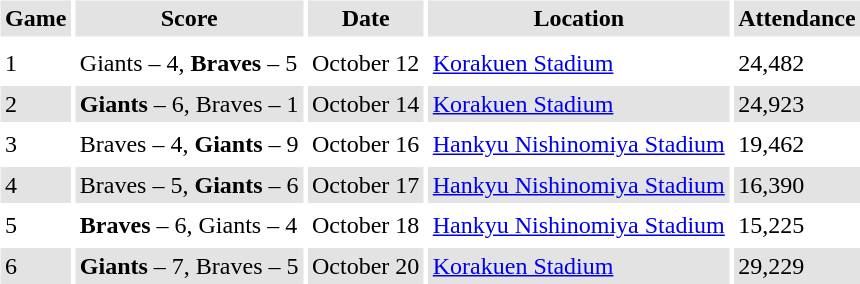<table border="0" cellspacing="3" cellpadding="3">
<tr style="background: #e3e3e3;">
<th>Game</th>
<th>Score</th>
<th>Date</th>
<th>Location</th>
<th>Attendance</th>
</tr>
<tr style="background: #e3e3e3;">
</tr>
<tr>
<td>1</td>
<td>Giants – 4, <strong>Braves</strong> – 5</td>
<td>October 12</td>
<td><a href='#'>Korakuen Stadium</a></td>
<td>24,482</td>
</tr>
<tr style="background: #e3e3e3;">
<td>2</td>
<td><strong>Giants</strong> – 6, Braves – 1</td>
<td>October 14</td>
<td><a href='#'>Korakuen Stadium</a></td>
<td>24,923</td>
</tr>
<tr>
<td>3</td>
<td>Braves – 4, <strong>Giants</strong> – 9</td>
<td>October 16</td>
<td><a href='#'>Hankyu Nishinomiya Stadium</a></td>
<td>19,462</td>
</tr>
<tr style="background: #e3e3e3;">
<td>4</td>
<td>Braves – 5, <strong>Giants</strong> – 6</td>
<td>October 17</td>
<td><a href='#'>Hankyu Nishinomiya Stadium</a></td>
<td>16,390</td>
</tr>
<tr>
<td>5</td>
<td><strong>Braves</strong> – 6, Giants – 4</td>
<td>October 18</td>
<td><a href='#'>Hankyu Nishinomiya Stadium</a></td>
<td>15,225</td>
</tr>
<tr style="background: #e3e3e3;">
<td>6</td>
<td><strong>Giants</strong> – 7, Braves – 5</td>
<td>October 20</td>
<td><a href='#'>Korakuen Stadium</a></td>
<td>29,229</td>
</tr>
</table>
